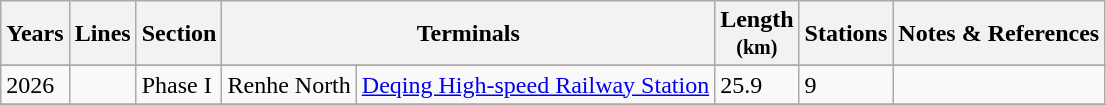<table class="wikitable">
<tr>
<th>Years</th>
<th>Lines</th>
<th>Section</th>
<th colspan="2">Terminals</th>
<th>Length<br><small>(km)</small></th>
<th>Stations</th>
<th>Notes & References</th>
</tr>
<tr>
</tr>
<tr>
<td>2026</td>
<td></td>
<td>Phase I</td>
<td>Renhe North</td>
<td><a href='#'>Deqing High-speed Railway Station</a></td>
<td>25.9</td>
<td>9</td>
<td></td>
</tr>
<tr>
</tr>
</table>
